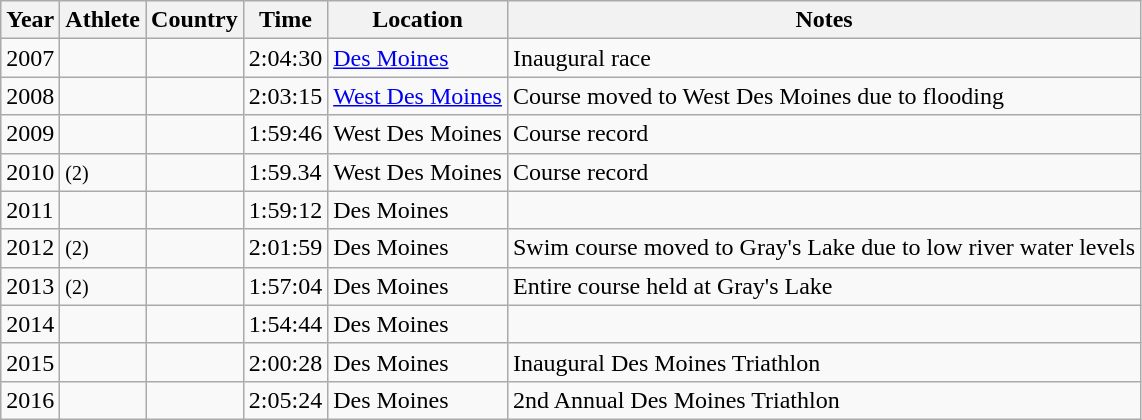<table class="wikitable sortable">
<tr>
<th>Year</th>
<th>Athlete</th>
<th>Country</th>
<th>Time</th>
<th>Location</th>
<th>Notes</th>
</tr>
<tr>
<td>2007</td>
<td></td>
<td></td>
<td>2:04:30</td>
<td><a href='#'>Des Moines</a></td>
<td>Inaugural race</td>
</tr>
<tr>
<td>2008</td>
<td></td>
<td></td>
<td>2:03:15</td>
<td><a href='#'>West Des Moines</a></td>
<td>Course moved to West Des Moines due to flooding</td>
</tr>
<tr>
<td>2009</td>
<td></td>
<td></td>
<td>1:59:46</td>
<td>West Des Moines</td>
<td>Course record</td>
</tr>
<tr>
<td>2010</td>
<td> <small>(2)</small></td>
<td></td>
<td>1:59.34</td>
<td>West Des Moines</td>
<td>Course record</td>
</tr>
<tr>
<td>2011</td>
<td></td>
<td></td>
<td>1:59:12</td>
<td>Des Moines</td>
<td></td>
</tr>
<tr>
<td>2012</td>
<td> <small>(2)</small></td>
<td></td>
<td>2:01:59</td>
<td>Des Moines</td>
<td>Swim course moved to Gray's Lake due to low river water levels</td>
</tr>
<tr>
<td>2013</td>
<td> <small>(2)</small></td>
<td></td>
<td>1:57:04</td>
<td>Des Moines</td>
<td>Entire course held at Gray's Lake</td>
</tr>
<tr>
<td>2014</td>
<td></td>
<td></td>
<td>1:54:44</td>
<td>Des Moines</td>
<td></td>
</tr>
<tr>
<td>2015</td>
<td></td>
<td></td>
<td>2:00:28</td>
<td>Des Moines</td>
<td>Inaugural Des Moines Triathlon</td>
</tr>
<tr>
<td>2016</td>
<td></td>
<td></td>
<td>2:05:24</td>
<td>Des Moines</td>
<td>2nd Annual Des Moines Triathlon</td>
</tr>
</table>
